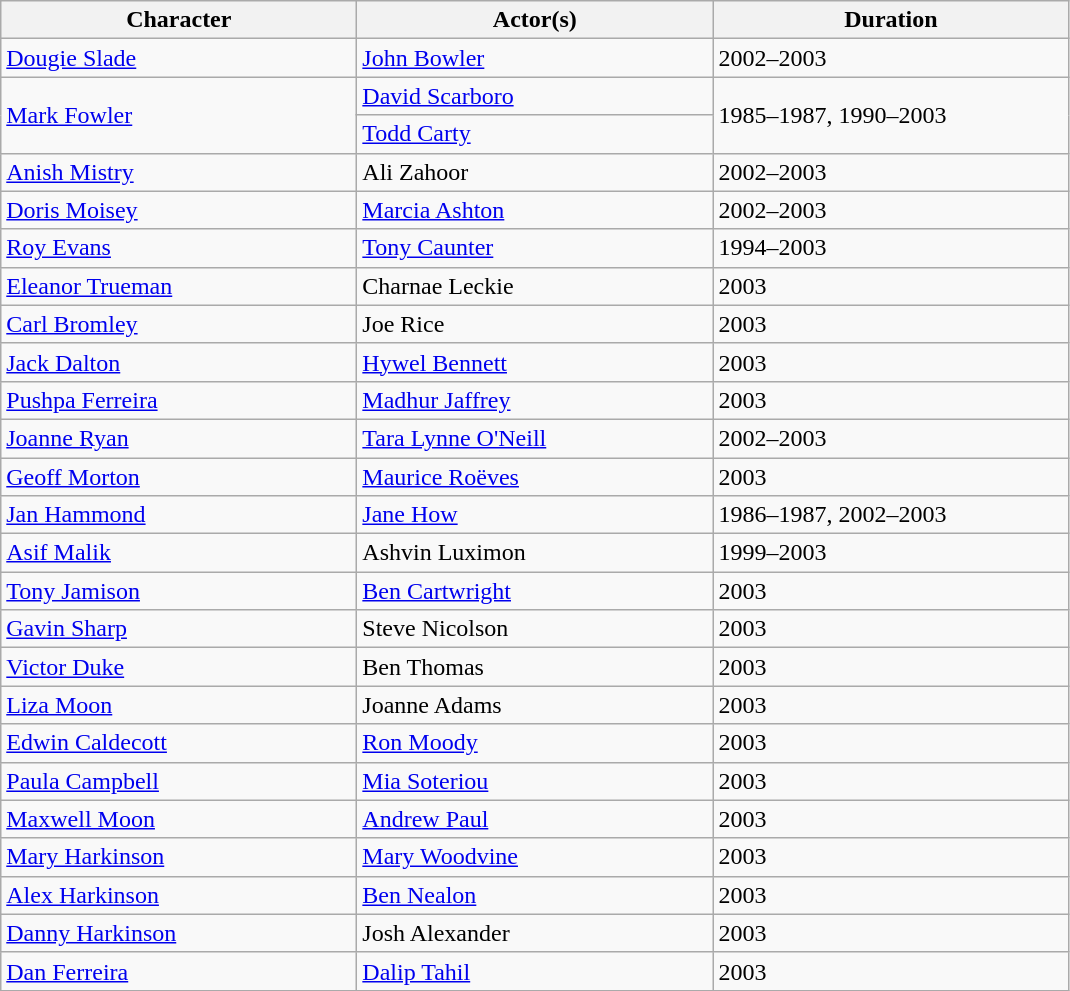<table class="wikitable">
<tr>
<th scope="col" width="230">Character</th>
<th scope="col" width="230">Actor(s)</th>
<th scope="col" width="230">Duration</th>
</tr>
<tr>
<td><a href='#'>Dougie Slade</a></td>
<td><a href='#'>John Bowler</a></td>
<td>2002–2003</td>
</tr>
<tr>
<td rowspan="2"><a href='#'>Mark Fowler</a></td>
<td><a href='#'>David Scarboro</a></td>
<td rowspan="2">1985–1987, 1990–2003</td>
</tr>
<tr>
<td><a href='#'>Todd Carty</a></td>
</tr>
<tr>
<td><a href='#'>Anish Mistry</a></td>
<td>Ali Zahoor</td>
<td>2002–2003</td>
</tr>
<tr>
<td><a href='#'>Doris Moisey</a></td>
<td><a href='#'>Marcia Ashton</a></td>
<td>2002–2003</td>
</tr>
<tr>
<td><a href='#'>Roy Evans</a></td>
<td><a href='#'>Tony Caunter</a></td>
<td>1994–2003</td>
</tr>
<tr>
<td><a href='#'>Eleanor Trueman</a></td>
<td>Charnae Leckie</td>
<td>2003</td>
</tr>
<tr>
<td><a href='#'>Carl Bromley</a></td>
<td>Joe Rice</td>
<td>2003</td>
</tr>
<tr>
<td><a href='#'>Jack Dalton</a></td>
<td><a href='#'>Hywel Bennett</a></td>
<td>2003</td>
</tr>
<tr>
<td><a href='#'>Pushpa Ferreira</a></td>
<td><a href='#'>Madhur Jaffrey</a></td>
<td>2003</td>
</tr>
<tr>
<td><a href='#'>Joanne Ryan</a></td>
<td><a href='#'>Tara Lynne O'Neill</a></td>
<td>2002–2003</td>
</tr>
<tr>
<td><a href='#'>Geoff Morton</a></td>
<td><a href='#'>Maurice Roëves</a></td>
<td>2003</td>
</tr>
<tr>
<td><a href='#'>Jan Hammond</a></td>
<td><a href='#'>Jane How</a></td>
<td>1986–1987, 2002–2003</td>
</tr>
<tr>
<td><a href='#'>Asif Malik</a></td>
<td>Ashvin Luximon</td>
<td>1999–2003</td>
</tr>
<tr>
<td><a href='#'>Tony Jamison</a></td>
<td><a href='#'>Ben Cartwright</a></td>
<td>2003</td>
</tr>
<tr>
<td><a href='#'>Gavin Sharp</a></td>
<td>Steve Nicolson</td>
<td>2003</td>
</tr>
<tr>
<td><a href='#'>Victor Duke</a></td>
<td>Ben Thomas</td>
<td>2003</td>
</tr>
<tr>
<td><a href='#'>Liza Moon</a></td>
<td>Joanne Adams</td>
<td>2003</td>
</tr>
<tr>
<td><a href='#'>Edwin Caldecott</a></td>
<td><a href='#'>Ron Moody</a></td>
<td>2003</td>
</tr>
<tr>
<td><a href='#'>Paula Campbell</a></td>
<td><a href='#'>Mia Soteriou</a></td>
<td>2003</td>
</tr>
<tr>
<td><a href='#'>Maxwell Moon</a></td>
<td><a href='#'>Andrew Paul</a></td>
<td>2003</td>
</tr>
<tr>
<td><a href='#'>Mary Harkinson</a></td>
<td><a href='#'>Mary Woodvine</a></td>
<td>2003</td>
</tr>
<tr>
<td><a href='#'>Alex Harkinson</a></td>
<td><a href='#'>Ben Nealon</a></td>
<td>2003</td>
</tr>
<tr>
<td><a href='#'>Danny Harkinson</a></td>
<td>Josh Alexander</td>
<td>2003</td>
</tr>
<tr>
<td><a href='#'>Dan Ferreira</a></td>
<td><a href='#'>Dalip Tahil</a></td>
<td>2003</td>
</tr>
</table>
